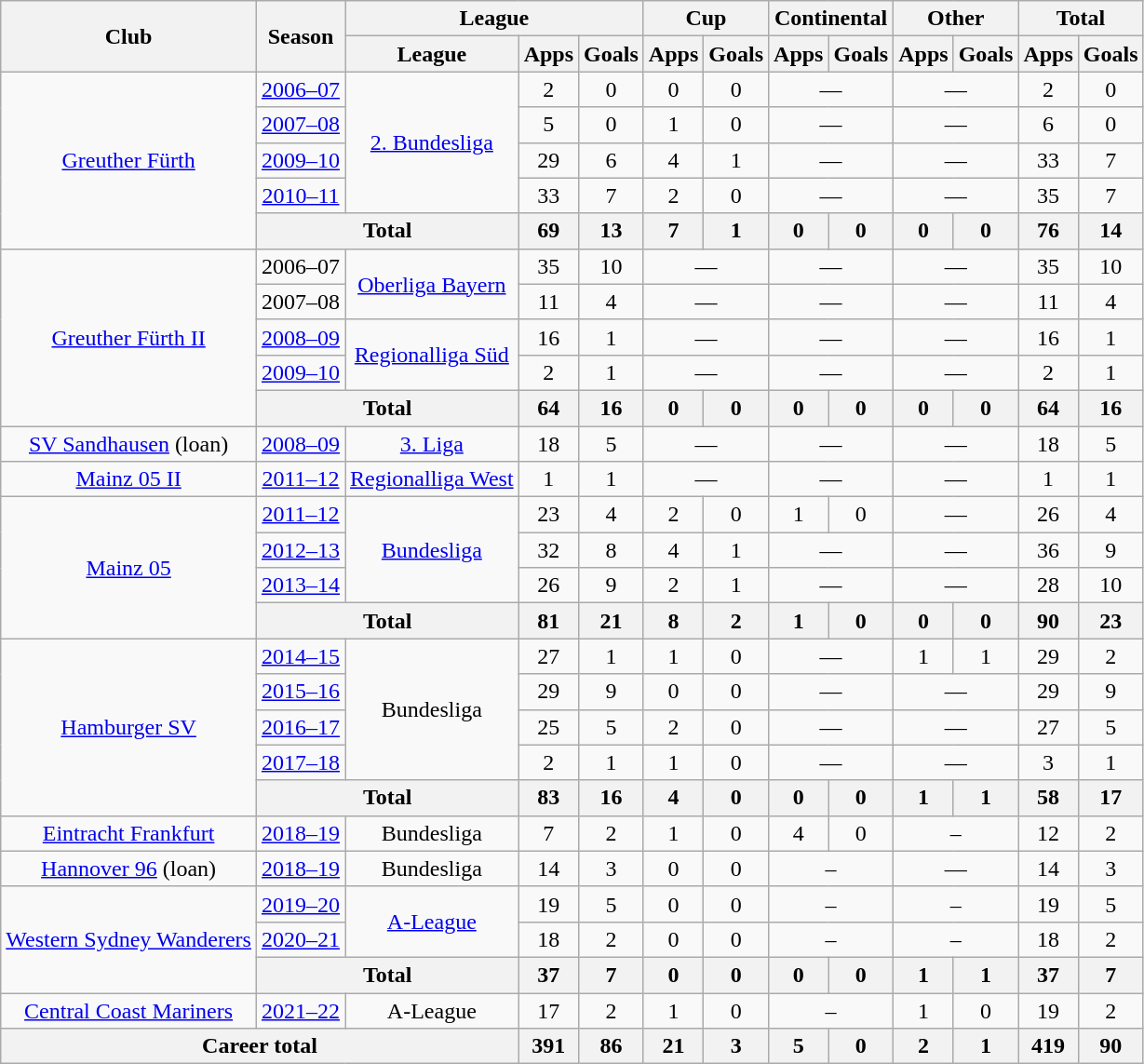<table class="wikitable" style="text-align:center">
<tr>
<th rowspan="2">Club</th>
<th rowspan="2">Season</th>
<th colspan="3">League</th>
<th colspan="2">Cup</th>
<th colspan="2">Continental</th>
<th colspan="2">Other</th>
<th colspan="2">Total</th>
</tr>
<tr>
<th>League</th>
<th>Apps</th>
<th>Goals</th>
<th>Apps</th>
<th>Goals</th>
<th>Apps</th>
<th>Goals</th>
<th>Apps</th>
<th>Goals</th>
<th>Apps</th>
<th>Goals</th>
</tr>
<tr>
<td rowspan="5"><a href='#'>Greuther Fürth</a></td>
<td><a href='#'>2006–07</a></td>
<td rowspan="4"><a href='#'>2. Bundesliga</a></td>
<td>2</td>
<td>0</td>
<td>0</td>
<td>0</td>
<td colspan="2">—</td>
<td colspan="2">—</td>
<td>2</td>
<td>0</td>
</tr>
<tr>
<td><a href='#'>2007–08</a></td>
<td>5</td>
<td>0</td>
<td>1</td>
<td>0</td>
<td colspan="2">—</td>
<td colspan="2">—</td>
<td>6</td>
<td>0</td>
</tr>
<tr>
<td><a href='#'>2009–10</a></td>
<td>29</td>
<td>6</td>
<td>4</td>
<td>1</td>
<td colspan="2">—</td>
<td colspan="2">—</td>
<td>33</td>
<td>7</td>
</tr>
<tr>
<td><a href='#'>2010–11</a></td>
<td>33</td>
<td>7</td>
<td>2</td>
<td>0</td>
<td colspan="2">—</td>
<td colspan="2">—</td>
<td>35</td>
<td>7</td>
</tr>
<tr>
<th colspan="2">Total</th>
<th>69</th>
<th>13</th>
<th>7</th>
<th>1</th>
<th>0</th>
<th>0</th>
<th>0</th>
<th>0</th>
<th>76</th>
<th>14</th>
</tr>
<tr>
<td rowspan="5"><a href='#'>Greuther Fürth II</a></td>
<td>2006–07</td>
<td rowspan="2"><a href='#'>Oberliga Bayern</a></td>
<td>35</td>
<td>10</td>
<td colspan="2">—</td>
<td colspan="2">—</td>
<td colspan="2">—</td>
<td>35</td>
<td>10</td>
</tr>
<tr>
<td>2007–08</td>
<td>11</td>
<td>4</td>
<td colspan="2">—</td>
<td colspan="2">—</td>
<td colspan="2">—</td>
<td>11</td>
<td>4</td>
</tr>
<tr>
<td><a href='#'>2008–09</a></td>
<td rowspan="2"><a href='#'>Regionalliga Süd</a></td>
<td>16</td>
<td>1</td>
<td colspan="2">—</td>
<td colspan="2">—</td>
<td colspan="2">—</td>
<td>16</td>
<td>1</td>
</tr>
<tr>
<td><a href='#'>2009–10</a></td>
<td>2</td>
<td>1</td>
<td colspan="2">—</td>
<td colspan="2">—</td>
<td colspan="2">—</td>
<td>2</td>
<td>1</td>
</tr>
<tr>
<th colspan="2">Total</th>
<th>64</th>
<th>16</th>
<th>0</th>
<th>0</th>
<th>0</th>
<th>0</th>
<th>0</th>
<th>0</th>
<th>64</th>
<th>16</th>
</tr>
<tr>
<td><a href='#'>SV Sandhausen</a> (loan)</td>
<td><a href='#'>2008–09</a></td>
<td><a href='#'>3. Liga</a></td>
<td>18</td>
<td>5</td>
<td colspan="2">—</td>
<td colspan="2">—</td>
<td colspan="2">—</td>
<td>18</td>
<td>5</td>
</tr>
<tr>
<td><a href='#'>Mainz 05 II</a></td>
<td><a href='#'>2011–12</a></td>
<td><a href='#'>Regionalliga West</a></td>
<td>1</td>
<td>1</td>
<td colspan="2">—</td>
<td colspan="2">—</td>
<td colspan="2">—</td>
<td>1</td>
<td>1</td>
</tr>
<tr>
<td rowspan="4"><a href='#'>Mainz 05</a></td>
<td><a href='#'>2011–12</a></td>
<td rowspan="3"><a href='#'>Bundesliga</a></td>
<td>23</td>
<td>4</td>
<td>2</td>
<td>0</td>
<td>1</td>
<td>0</td>
<td colspan="2">—</td>
<td>26</td>
<td>4</td>
</tr>
<tr>
<td><a href='#'>2012–13</a></td>
<td>32</td>
<td>8</td>
<td>4</td>
<td>1</td>
<td colspan="2">—</td>
<td colspan="2">—</td>
<td>36</td>
<td>9</td>
</tr>
<tr>
<td><a href='#'>2013–14</a></td>
<td>26</td>
<td>9</td>
<td>2</td>
<td>1</td>
<td colspan="2">—</td>
<td colspan="2">—</td>
<td>28</td>
<td>10</td>
</tr>
<tr>
<th colspan="2">Total</th>
<th>81</th>
<th>21</th>
<th>8</th>
<th>2</th>
<th>1</th>
<th>0</th>
<th>0</th>
<th>0</th>
<th>90</th>
<th>23</th>
</tr>
<tr>
<td rowspan="5"><a href='#'>Hamburger SV</a></td>
<td><a href='#'>2014–15</a></td>
<td rowspan="4">Bundesliga</td>
<td>27</td>
<td>1</td>
<td>1</td>
<td>0</td>
<td colspan="2">—</td>
<td>1</td>
<td>1</td>
<td>29</td>
<td>2</td>
</tr>
<tr>
<td><a href='#'>2015–16</a></td>
<td>29</td>
<td>9</td>
<td>0</td>
<td>0</td>
<td colspan="2">—</td>
<td colspan="2">—</td>
<td>29</td>
<td>9</td>
</tr>
<tr>
<td><a href='#'>2016–17</a></td>
<td>25</td>
<td>5</td>
<td>2</td>
<td>0</td>
<td colspan="2">—</td>
<td colspan="2">—</td>
<td>27</td>
<td>5</td>
</tr>
<tr>
<td><a href='#'>2017–18</a></td>
<td>2</td>
<td>1</td>
<td>1</td>
<td>0</td>
<td colspan="2">—</td>
<td colspan="2">—</td>
<td>3</td>
<td>1</td>
</tr>
<tr>
<th colspan="2">Total</th>
<th>83</th>
<th>16</th>
<th>4</th>
<th>0</th>
<th>0</th>
<th>0</th>
<th>1</th>
<th>1</th>
<th>58</th>
<th>17</th>
</tr>
<tr>
<td><a href='#'>Eintracht Frankfurt</a></td>
<td><a href='#'>2018–19</a></td>
<td>Bundesliga</td>
<td>7</td>
<td>2</td>
<td>1</td>
<td>0</td>
<td>4</td>
<td>0</td>
<td colspan="2">–</td>
<td>12</td>
<td>2</td>
</tr>
<tr>
<td><a href='#'>Hannover 96</a> (loan)</td>
<td><a href='#'>2018–19</a></td>
<td>Bundesliga</td>
<td>14</td>
<td>3</td>
<td>0</td>
<td>0</td>
<td colspan="2">–</td>
<td colspan="2">—</td>
<td>14</td>
<td>3</td>
</tr>
<tr>
<td rowspan="3"><a href='#'>Western Sydney Wanderers</a></td>
<td><a href='#'>2019–20</a></td>
<td rowspan="2"><a href='#'>A-League</a></td>
<td>19</td>
<td>5</td>
<td>0</td>
<td>0</td>
<td colspan="2">–</td>
<td colspan="2">–</td>
<td>19</td>
<td>5</td>
</tr>
<tr>
<td><a href='#'>2020–21</a></td>
<td>18</td>
<td>2</td>
<td>0</td>
<td>0</td>
<td colspan="2">–</td>
<td colspan="2">–</td>
<td>18</td>
<td>2</td>
</tr>
<tr>
<th colspan="2">Total</th>
<th>37</th>
<th>7</th>
<th>0</th>
<th>0</th>
<th>0</th>
<th>0</th>
<th>1</th>
<th>1</th>
<th>37</th>
<th>7</th>
</tr>
<tr>
<td><a href='#'>Central Coast Mariners</a></td>
<td><a href='#'>2021–22</a></td>
<td>A-League</td>
<td>17</td>
<td>2</td>
<td>1</td>
<td>0</td>
<td colspan="2">–</td>
<td>1</td>
<td>0</td>
<td>19</td>
<td>2</td>
</tr>
<tr>
<th colspan="3">Career total</th>
<th>391</th>
<th>86</th>
<th>21</th>
<th>3</th>
<th>5</th>
<th>0</th>
<th>2</th>
<th>1</th>
<th>419</th>
<th>90</th>
</tr>
</table>
